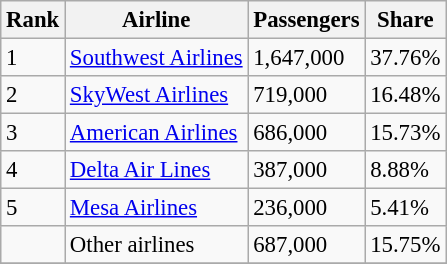<table class="wikitable sortable" style="font-size: 95%">
<tr>
<th>Rank</th>
<th>Airline</th>
<th>Passengers</th>
<th>Share</th>
</tr>
<tr>
<td>1</td>
<td><a href='#'>Southwest Airlines</a></td>
<td>1,647,000</td>
<td>37.76%</td>
</tr>
<tr>
<td>2</td>
<td><a href='#'>SkyWest Airlines</a></td>
<td>719,000</td>
<td>16.48%</td>
</tr>
<tr>
<td>3</td>
<td><a href='#'>American Airlines</a></td>
<td>686,000</td>
<td>15.73%</td>
</tr>
<tr>
<td>4</td>
<td><a href='#'>Delta Air Lines</a></td>
<td>387,000</td>
<td>8.88%</td>
</tr>
<tr>
<td>5</td>
<td><a href='#'>Mesa Airlines</a></td>
<td>236,000</td>
<td>5.41%</td>
</tr>
<tr>
<td></td>
<td>Other airlines</td>
<td>687,000</td>
<td>15.75%</td>
</tr>
<tr>
</tr>
</table>
